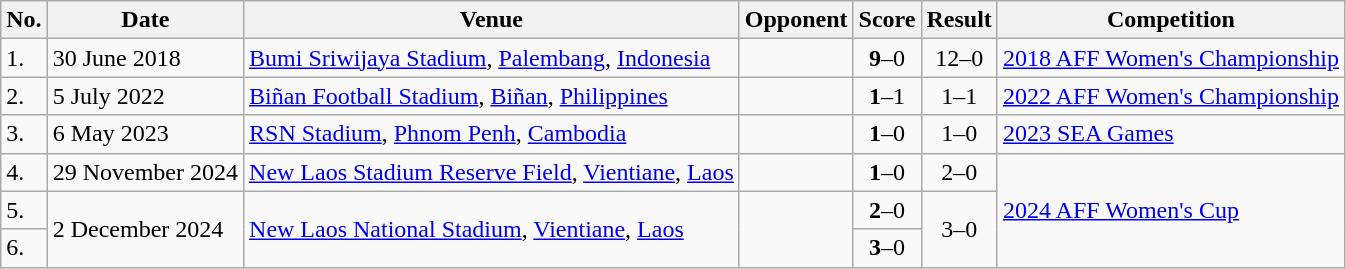<table class="wikitable">
<tr>
<th>No.</th>
<th>Date</th>
<th>Venue</th>
<th>Opponent</th>
<th>Score</th>
<th>Result</th>
<th>Competition</th>
</tr>
<tr>
<td>1.</td>
<td>30 June 2018</td>
<td><a href='#'>Bumi Sriwijaya Stadium</a>, <a href='#'>Palembang</a>, <a href='#'>Indonesia</a></td>
<td></td>
<td align=center><strong>9</strong>–0</td>
<td align=center>12–0</td>
<td><a href='#'>2018 AFF Women's Championship</a></td>
</tr>
<tr>
<td>2.</td>
<td>5 July 2022</td>
<td><a href='#'>Biñan Football Stadium</a>, <a href='#'>Biñan</a>, <a href='#'>Philippines</a></td>
<td></td>
<td align=center><strong>1</strong>–1</td>
<td align=center>1–1</td>
<td><a href='#'>2022 AFF Women's Championship</a></td>
</tr>
<tr>
<td>3.</td>
<td>6 May 2023</td>
<td><a href='#'>RSN Stadium</a>, <a href='#'>Phnom Penh</a>, <a href='#'>Cambodia</a></td>
<td></td>
<td align=center><strong>1</strong>–0</td>
<td align=center>1–0</td>
<td><a href='#'>2023 SEA Games</a></td>
</tr>
<tr>
<td>4.</td>
<td>29 November 2024</td>
<td><a href='#'>New Laos Stadium Reserve Field</a>, <a href='#'>Vientiane</a>, <a href='#'>Laos</a></td>
<td></td>
<td align=center><strong>1</strong>–0</td>
<td align=center>2–0</td>
<td rowspan=3><a href='#'>2024 AFF Women's Cup</a></td>
</tr>
<tr>
<td>5.</td>
<td rowspan=2>2 December 2024</td>
<td rowspan=2><a href='#'>New Laos National Stadium</a>, <a href='#'>Vientiane</a>, <a href='#'>Laos</a></td>
<td rowspan=2></td>
<td align=center><strong>2</strong>–0</td>
<td align=center rowspan=2>3–0</td>
</tr>
<tr>
<td>6.</td>
<td align=center><strong>3</strong>–0</td>
</tr>
</table>
